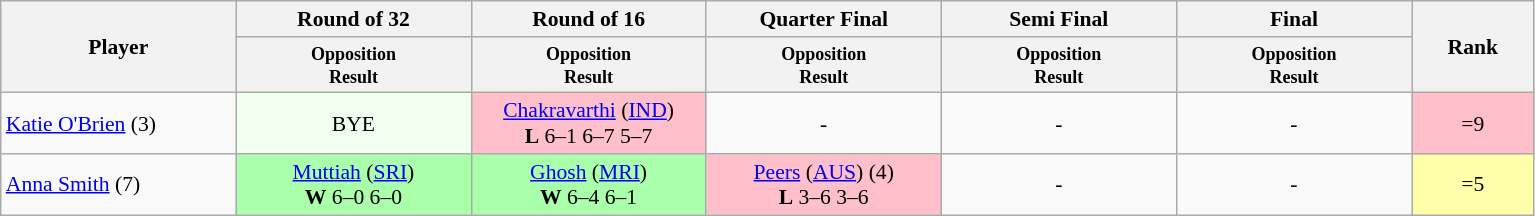<table class=wikitable style="font-size:90%">
<tr>
<th rowspan="2" style="width:150px;">Player</th>
<th width=150>Round of 32</th>
<th width=150>Round of 16</th>
<th width=150>Quarter Final</th>
<th width=150>Semi Final</th>
<th width=150>Final</th>
<th rowspan="2" style="width:75px;">Rank</th>
</tr>
<tr>
<th style="line-height:1em"><small>Opposition<br>Result</small></th>
<th style="line-height:1em"><small>Opposition<br>Result</small></th>
<th style="line-height:1em"><small>Opposition<br>Result</small></th>
<th style="line-height:1em"><small>Opposition<br>Result</small></th>
<th style="line-height:1em"><small>Opposition<br>Result</small></th>
</tr>
<tr>
<td><a href='#'>Katie O'Brien</a> (3)</td>
<td style="text-align:center; background:honeydew;">BYE</td>
<td style="text-align:center; background:pink;"> <a href='#'>Chakravarthi</a> (<a href='#'>IND</a>)<br><strong>L</strong> 6–1 6–7 5–7</td>
<td style="text-align:center;">-</td>
<td style="text-align:center;">-</td>
<td style="text-align:center;">-</td>
<td style="text-align:center; background:pink;">=9</td>
</tr>
<tr>
<td><a href='#'>Anna Smith</a> (7)</td>
<td style="text-align:center; background:#afa;"> <a href='#'>Muttiah</a> (<a href='#'>SRI</a>)<br><strong>W</strong> 6–0 6–0</td>
<td style="text-align:center; background:#afa;"> <a href='#'>Ghosh</a> (<a href='#'>MRI</a>)<br><strong>W</strong> 6–4 6–1</td>
<td style="text-align:center; background:pink;"> <a href='#'>Peers</a> (<a href='#'>AUS</a>) (4)<br><strong>L</strong> 3–6 3–6</td>
<td style="text-align:center;">-</td>
<td style="text-align:center;">-</td>
<td style="text-align:center; background:#ffa;">=5</td>
</tr>
</table>
